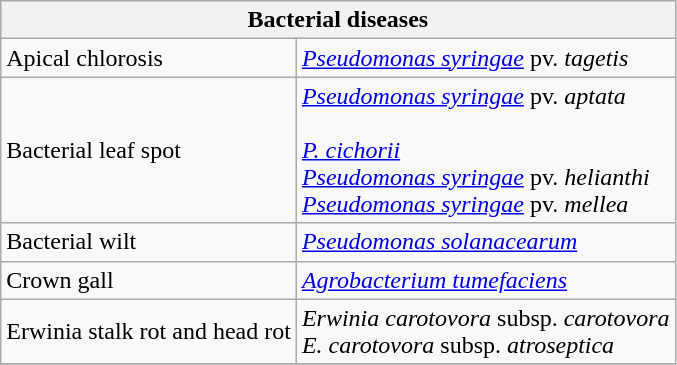<table class="wikitable" style="clear">
<tr>
<th colspan=2><strong>Bacterial diseases</strong><br></th>
</tr>
<tr>
<td>Apical chlorosis</td>
<td><em><a href='#'>Pseudomonas syringae</a></em> pv. <em>tagetis</em></td>
</tr>
<tr>
<td>Bacterial leaf spot</td>
<td><em><a href='#'>Pseudomonas syringae</a></em> pv. <em>aptata</em><br><br><em><a href='#'>P. cichorii</a></em><br>
<em><a href='#'>Pseudomonas syringae</a></em> pv. <em>helianthi</em><br>
<em><a href='#'>Pseudomonas syringae</a></em> pv. <em>mellea</em><br></td>
</tr>
<tr>
<td>Bacterial wilt</td>
<td><em><a href='#'>Pseudomonas solanacearum</a></em></td>
</tr>
<tr>
<td>Crown gall</td>
<td><em><a href='#'>Agrobacterium tumefaciens</a></em></td>
</tr>
<tr>
<td>Erwinia stalk rot and head rot</td>
<td><em>Erwinia carotovora</em> subsp. <em>carotovora</em><br><em>E. carotovora</em> subsp. <em>atroseptica</em></td>
</tr>
<tr>
</tr>
</table>
